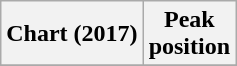<table class="wikitable plainrowheaders" style="text-align:center">
<tr>
<th scope="col">Chart (2017)</th>
<th scope="col">Peak<br>position</th>
</tr>
<tr>
</tr>
</table>
